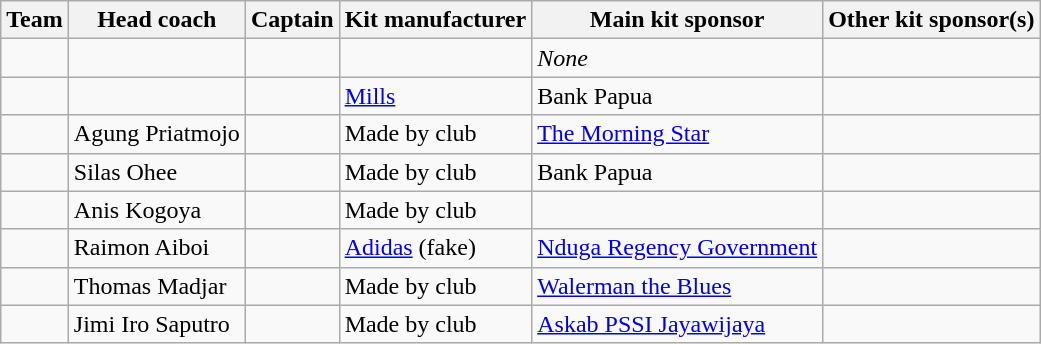<table class="wikitable">
<tr>
<th>Team</th>
<th>Head coach</th>
<th>Captain</th>
<th class="nowrap">Kit manufacturer</th>
<th>Main kit sponsor</th>
<th>Other kit sponsor(s)</th>
</tr>
<tr>
<td></td>
<td></td>
<td></td>
<td></td>
<td><em>None</em></td>
<td></td>
</tr>
<tr>
<td></td>
<td></td>
<td></td>
<td> <a href='#'>Mills</a></td>
<td>Bank Papua</td>
<td></td>
</tr>
<tr>
<td></td>
<td> Agung Priatmojo</td>
<td></td>
<td> Made by club</td>
<td><a href='#'>The Morning Star</a></td>
<td></td>
</tr>
<tr>
<td></td>
<td> Silas Ohee</td>
<td></td>
<td> Made by club</td>
<td>Bank Papua</td>
<td></td>
</tr>
<tr>
<td></td>
<td> Anis Kogoya</td>
<td></td>
<td> Made by club</td>
<td></td>
<td></td>
</tr>
<tr>
<td></td>
<td> Raimon Aiboi</td>
<td></td>
<td> <a href='#'>Adidas</a> (fake)</td>
<td><a href='#'>Nduga Regency Government</a></td>
<td></td>
</tr>
<tr>
<td></td>
<td> Thomas Madjar</td>
<td></td>
<td> Made by club</td>
<td><a href='#'>Walerman the Blues</a></td>
<td></td>
</tr>
<tr>
<td></td>
<td> Jimi Iro Saputro</td>
<td></td>
<td> Made by club</td>
<td><a href='#'>Askab PSSI Jayawijaya</a></td>
<td></td>
</tr>
</table>
